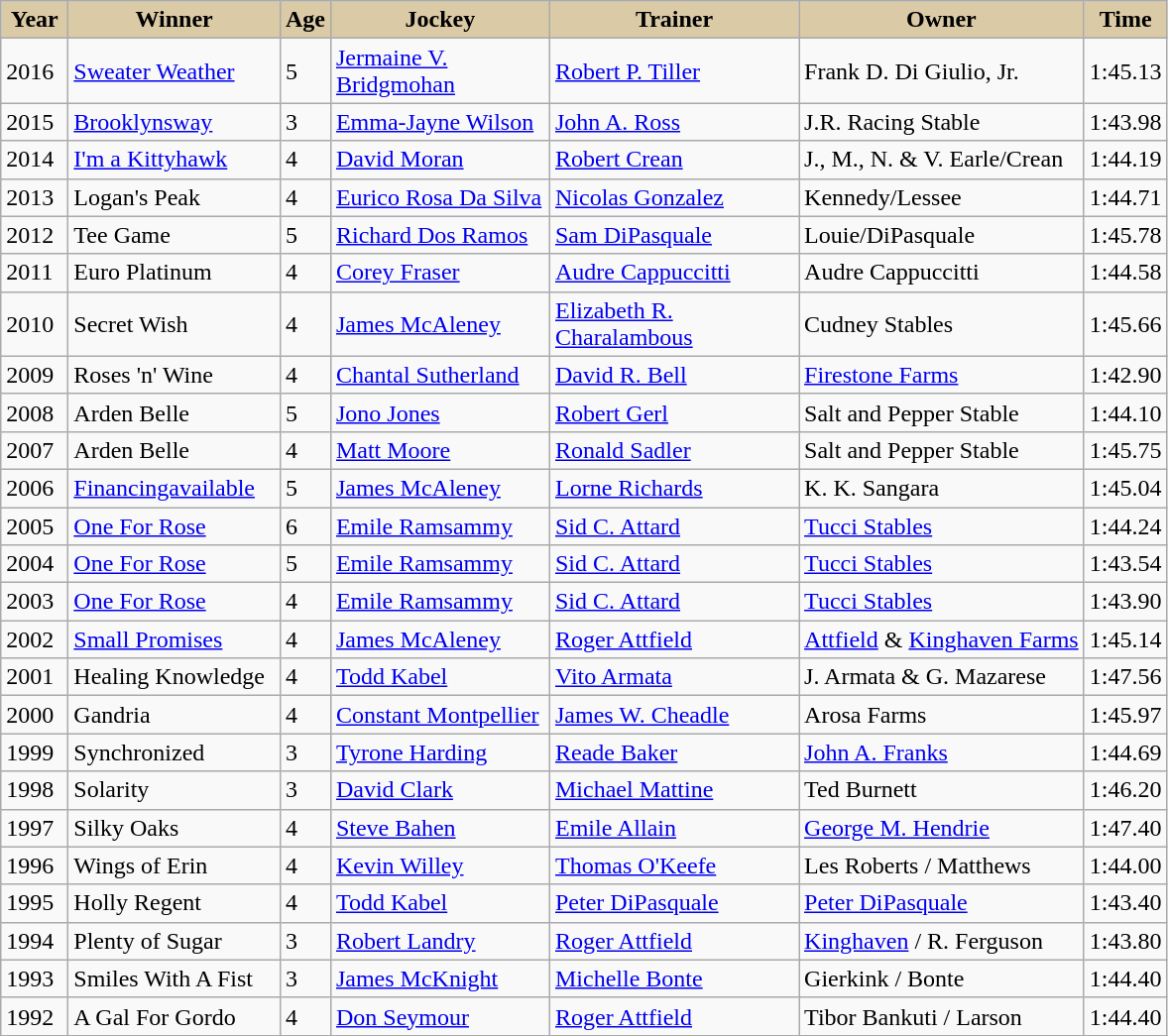<table class="wikitable sortable">
<tr>
<th style="background:#DACAA5; width:38px">Year <br></th>
<th style="background:#DACAA5; width:135px">Winner <br></th>
<th style="background:#DACAA5">Age<br></th>
<th style="background:#DACAA5; width:140px">Jockey <br></th>
<th style="background:#DACAA5; width:160px">Trainer <br></th>
<th style="background:#DACAA5">Owner</th>
<th style="background:#DACAA5; width:20px">Time<br></th>
</tr>
<tr>
<td>2016</td>
<td><a href='#'>Sweater Weather</a></td>
<td>5</td>
<td><a href='#'>Jermaine V. Bridgmohan</a></td>
<td><a href='#'>Robert P. Tiller</a></td>
<td>Frank D. Di Giulio, Jr.</td>
<td>1:45.13</td>
</tr>
<tr>
<td>2015</td>
<td><a href='#'>Brooklynsway</a></td>
<td>3</td>
<td><a href='#'>Emma-Jayne Wilson</a></td>
<td><a href='#'>John A. Ross</a></td>
<td>J.R. Racing Stable</td>
<td>1:43.98</td>
</tr>
<tr>
<td>2014</td>
<td><a href='#'>I'm a Kittyhawk</a></td>
<td>4</td>
<td><a href='#'>David Moran</a></td>
<td><a href='#'>Robert Crean</a></td>
<td>J., M., N. & V. Earle/Crean</td>
<td>1:44.19</td>
</tr>
<tr>
<td>2013</td>
<td>Logan's Peak</td>
<td>4</td>
<td><a href='#'>Eurico Rosa Da Silva</a></td>
<td><a href='#'>Nicolas Gonzalez</a></td>
<td>Kennedy/Lessee</td>
<td>1:44.71</td>
</tr>
<tr>
<td>2012</td>
<td>Tee Game</td>
<td>5</td>
<td><a href='#'>Richard Dos Ramos</a></td>
<td><a href='#'>Sam DiPasquale</a></td>
<td>Louie/DiPasquale</td>
<td>1:45.78</td>
</tr>
<tr>
<td>2011</td>
<td>Euro Platinum</td>
<td>4</td>
<td><a href='#'>Corey Fraser</a></td>
<td><a href='#'>Audre Cappuccitti</a></td>
<td>Audre Cappuccitti</td>
<td>1:44.58</td>
</tr>
<tr>
<td>2010</td>
<td>Secret Wish</td>
<td>4</td>
<td><a href='#'>James McAleney</a></td>
<td><a href='#'>Elizabeth R. Charalambous</a></td>
<td>Cudney Stables</td>
<td>1:45.66</td>
</tr>
<tr>
<td>2009</td>
<td>Roses 'n' Wine</td>
<td>4</td>
<td><a href='#'>Chantal Sutherland</a></td>
<td><a href='#'>David R. Bell</a></td>
<td><a href='#'>Firestone Farms</a></td>
<td>1:42.90</td>
</tr>
<tr>
<td>2008</td>
<td>Arden Belle</td>
<td>5</td>
<td><a href='#'>Jono Jones</a></td>
<td><a href='#'>Robert Gerl</a></td>
<td>Salt and Pepper Stable</td>
<td>1:44.10</td>
</tr>
<tr>
<td>2007</td>
<td>Arden Belle</td>
<td>4</td>
<td><a href='#'>Matt Moore</a></td>
<td><a href='#'>Ronald Sadler</a></td>
<td>Salt and Pepper Stable</td>
<td>1:45.75</td>
</tr>
<tr>
<td>2006</td>
<td><a href='#'>Financingavailable</a></td>
<td>5</td>
<td><a href='#'>James McAleney</a></td>
<td><a href='#'>Lorne Richards</a></td>
<td>K. K. Sangara</td>
<td>1:45.04</td>
</tr>
<tr>
<td>2005</td>
<td><a href='#'>One For Rose</a></td>
<td>6</td>
<td><a href='#'>Emile Ramsammy</a></td>
<td><a href='#'>Sid C. Attard</a></td>
<td><a href='#'>Tucci Stables</a></td>
<td>1:44.24</td>
</tr>
<tr>
<td>2004</td>
<td><a href='#'>One For Rose</a></td>
<td>5</td>
<td><a href='#'>Emile Ramsammy</a></td>
<td><a href='#'>Sid C. Attard</a></td>
<td><a href='#'>Tucci Stables</a></td>
<td>1:43.54</td>
</tr>
<tr>
<td>2003</td>
<td><a href='#'>One For Rose</a></td>
<td>4</td>
<td><a href='#'>Emile Ramsammy</a></td>
<td><a href='#'>Sid C. Attard</a></td>
<td><a href='#'>Tucci Stables</a></td>
<td>1:43.90</td>
</tr>
<tr>
<td>2002</td>
<td><a href='#'>Small Promises</a></td>
<td>4</td>
<td><a href='#'>James McAleney</a></td>
<td><a href='#'>Roger Attfield</a></td>
<td><a href='#'>Attfield</a> & <a href='#'>Kinghaven Farms</a></td>
<td>1:45.14</td>
</tr>
<tr>
<td>2001</td>
<td>Healing Knowledge</td>
<td>4</td>
<td><a href='#'>Todd Kabel</a></td>
<td><a href='#'>Vito Armata</a></td>
<td>J. Armata & G. Mazarese</td>
<td>1:47.56</td>
</tr>
<tr>
<td>2000</td>
<td>Gandria</td>
<td>4</td>
<td><a href='#'>Constant Montpellier</a></td>
<td><a href='#'>James W. Cheadle</a></td>
<td>Arosa Farms</td>
<td>1:45.97</td>
</tr>
<tr>
<td>1999</td>
<td>Synchronized</td>
<td>3</td>
<td><a href='#'>Tyrone Harding</a></td>
<td><a href='#'>Reade Baker</a></td>
<td><a href='#'>John A. Franks</a></td>
<td>1:44.69</td>
</tr>
<tr>
<td>1998</td>
<td>Solarity</td>
<td>3</td>
<td><a href='#'>David Clark</a></td>
<td><a href='#'>Michael Mattine</a></td>
<td>Ted Burnett</td>
<td>1:46.20</td>
</tr>
<tr>
<td>1997</td>
<td>Silky Oaks</td>
<td>4</td>
<td><a href='#'>Steve Bahen</a></td>
<td><a href='#'>Emile Allain</a></td>
<td><a href='#'>George M. Hendrie</a></td>
<td>1:47.40</td>
</tr>
<tr>
<td>1996</td>
<td>Wings of Erin</td>
<td>4</td>
<td><a href='#'>Kevin Willey</a></td>
<td><a href='#'>Thomas O'Keefe</a></td>
<td>Les Roberts / Matthews</td>
<td>1:44.00</td>
</tr>
<tr>
<td>1995</td>
<td>Holly Regent</td>
<td>4</td>
<td><a href='#'>Todd Kabel</a></td>
<td><a href='#'>Peter DiPasquale</a></td>
<td><a href='#'>Peter DiPasquale</a></td>
<td>1:43.40</td>
</tr>
<tr>
<td>1994</td>
<td>Plenty of Sugar</td>
<td>3</td>
<td><a href='#'>Robert Landry</a></td>
<td><a href='#'>Roger Attfield</a></td>
<td><a href='#'>Kinghaven</a> / R. Ferguson</td>
<td>1:43.80</td>
</tr>
<tr>
<td>1993</td>
<td>Smiles With A Fist</td>
<td>3</td>
<td><a href='#'>James McKnight</a></td>
<td><a href='#'>Michelle Bonte</a></td>
<td>Gierkink / Bonte</td>
<td>1:44.40</td>
</tr>
<tr>
<td>1992</td>
<td>A Gal For Gordo</td>
<td>4</td>
<td><a href='#'>Don Seymour</a></td>
<td><a href='#'>Roger Attfield</a></td>
<td>Tibor Bankuti / Larson</td>
<td>1:44.40</td>
</tr>
<tr>
</tr>
</table>
